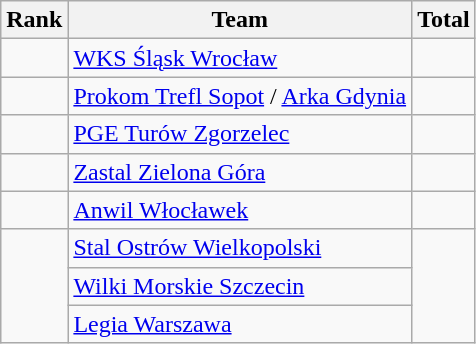<table class="sortable wikitable plainrowheaders">
<tr>
<th scope="col">Rank</th>
<th scope="col">Team</th>
<th scope="col">Total</th>
</tr>
<tr>
<td rowspan="1"></td>
<td><a href='#'>WKS Śląsk Wrocław</a></td>
<td></td>
</tr>
<tr>
<td rowspan="1"></td>
<td><a href='#'>Prokom Trefl Sopot</a> / <a href='#'>Arka Gdynia</a></td>
<td></td>
</tr>
<tr>
<td rowspan="1"></td>
<td><a href='#'>PGE Turów Zgorzelec</a></td>
<td></td>
</tr>
<tr>
<td rowspan="1"></td>
<td><a href='#'>Zastal Zielona Góra</a></td>
<td></td>
</tr>
<tr>
<td rowspan="1"></td>
<td><a href='#'>Anwil Włocławek</a></td>
<td rowspan="1"></td>
</tr>
<tr>
<td rowspan="3"></td>
<td><a href='#'>Stal Ostrów Wielkopolski</a></td>
<td rowspan="3"></td>
</tr>
<tr>
<td><a href='#'>Wilki Morskie Szczecin</a></td>
</tr>
<tr>
<td><a href='#'>Legia Warszawa</a></td>
</tr>
</table>
